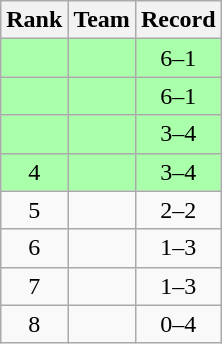<table class="wikitable">
<tr>
<th>Rank</th>
<th>Team</th>
<th>Record</th>
</tr>
<tr bgcolor="#aaffaa">
<td align=center></td>
<td></td>
<td align=center>6–1</td>
</tr>
<tr bgcolor="#aaffaa">
<td align=center></td>
<td></td>
<td align=center>6–1</td>
</tr>
<tr bgcolor="#aaffaa">
<td align=center></td>
<td></td>
<td align=center>3–4</td>
</tr>
<tr bgcolor="#aaffaa">
<td align=center>4</td>
<td></td>
<td align=center>3–4</td>
</tr>
<tr>
<td align=center>5</td>
<td></td>
<td align=center>2–2</td>
</tr>
<tr>
<td align=center>6</td>
<td></td>
<td align=center>1–3</td>
</tr>
<tr>
<td align=center>7</td>
<td></td>
<td align=center>1–3</td>
</tr>
<tr>
<td align=center>8</td>
<td></td>
<td align=center>0–4</td>
</tr>
</table>
